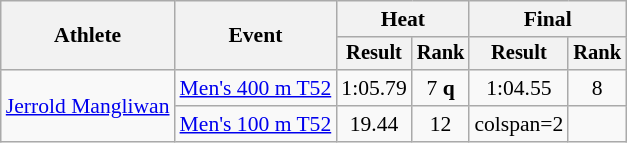<table class="wikitable" style="font-size:90%">
<tr>
<th rowspan="2">Athlete</th>
<th rowspan="2">Event</th>
<th colspan="2">Heat</th>
<th colspan="2">Final</th>
</tr>
<tr style="font-size:95%">
<th>Result</th>
<th>Rank</th>
<th>Result</th>
<th>Rank</th>
</tr>
<tr align=center>
<td rowspan="2" align=left><a href='#'>Jerrold Mangliwan</a></td>
<td align=left><a href='#'>Men's 400 m T52</a></td>
<td>1:05.79</td>
<td>7 <strong>q</strong></td>
<td>1:04.55</td>
<td>8</td>
</tr>
<tr align=center>
<td align=left><a href='#'>Men's 100 m T52</a></td>
<td>19.44</td>
<td>12</td>
<td>colspan=2 </td>
</tr>
</table>
